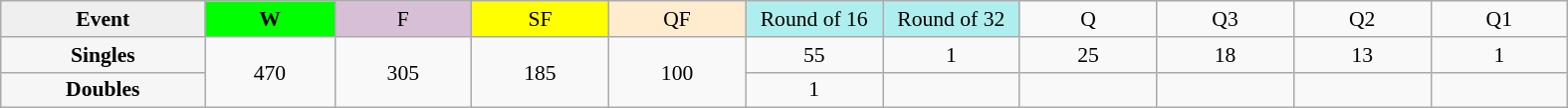<table class=wikitable style=font-size:90%;text-align:center>
<tr>
<td style="width:130px; background:#efefef;"><strong>Event</strong></td>
<td style="width:80px; background:lime;"><strong>W</strong></td>
<td style="width:85px; background:thistle;">F</td>
<td style="width:85px; background:#ff0;">SF</td>
<td style="width:85px; background:#ffebcd;">QF</td>
<td style="width:85px; background:#afeeee;">Round of 16</td>
<td style="width:85px; background:#afeeee;">Round of 32</td>
<td width=85>Q</td>
<td width=85>Q3</td>
<td width=85>Q2</td>
<td width=85>Q1</td>
</tr>
<tr>
<th style="background:#f6f6f6;">Singles</th>
<td rowspan=2>470</td>
<td rowspan=2>305</td>
<td rowspan=2>185</td>
<td rowspan=2>100</td>
<td>55</td>
<td>1</td>
<td>25</td>
<td>18</td>
<td>13</td>
<td>1</td>
</tr>
<tr>
<th style="background:#f6f6f6;">Doubles</th>
<td>1</td>
<td></td>
<td></td>
<td></td>
<td></td>
<td></td>
</tr>
</table>
